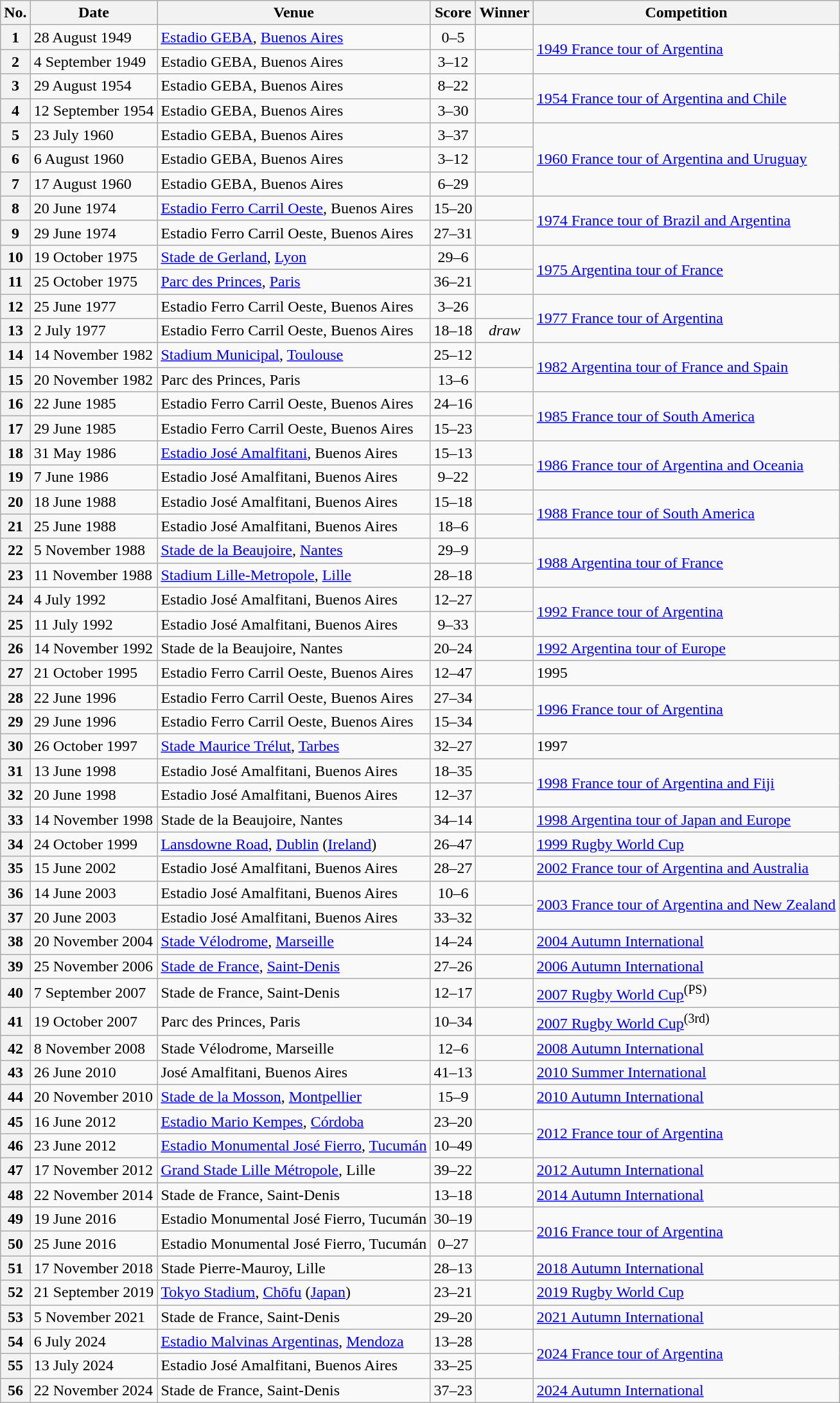<table class="wikitable">
<tr>
<th>No.</th>
<th>Date</th>
<th>Venue</th>
<th>Score</th>
<th>Winner</th>
<th>Competition</th>
</tr>
<tr>
<th>1</th>
<td>28 August 1949</td>
<td><a href='#'>Estadio GEBA</a>, <a href='#'>Buenos Aires</a></td>
<td align="center">0–5</td>
<td></td>
<td rowspan=2><a href='#'>1949 France tour of Argentina</a></td>
</tr>
<tr>
<th>2</th>
<td>4 September 1949</td>
<td>Estadio GEBA, Buenos Aires</td>
<td align="center">3–12</td>
<td></td>
</tr>
<tr>
<th>3</th>
<td>29 August 1954</td>
<td>Estadio GEBA, Buenos Aires</td>
<td align="center">8–22</td>
<td></td>
<td rowspan=2><a href='#'>1954 France tour of Argentina and Chile</a></td>
</tr>
<tr>
<th>4</th>
<td>12 September 1954</td>
<td>Estadio GEBA, Buenos Aires</td>
<td align="center">3–30</td>
<td></td>
</tr>
<tr>
<th>5</th>
<td>23 July 1960</td>
<td>Estadio GEBA, Buenos Aires</td>
<td align="center">3–37</td>
<td></td>
<td rowspan=3><a href='#'>1960 France tour of Argentina and Uruguay</a></td>
</tr>
<tr>
<th>6</th>
<td>6 August 1960</td>
<td>Estadio GEBA, Buenos Aires</td>
<td align="center">3–12</td>
<td></td>
</tr>
<tr>
<th>7</th>
<td>17 August 1960</td>
<td>Estadio GEBA, Buenos Aires</td>
<td align="center">6–29</td>
<td></td>
</tr>
<tr>
<th>8</th>
<td>20 June 1974</td>
<td><a href='#'>Estadio Ferro Carril Oeste</a>, Buenos Aires</td>
<td align="center">15–20</td>
<td></td>
<td rowspan=2><a href='#'>1974 France tour of Brazil and Argentina</a></td>
</tr>
<tr>
<th>9</th>
<td>29 June 1974</td>
<td>Estadio Ferro Carril Oeste, Buenos Aires</td>
<td align="center">27–31</td>
<td></td>
</tr>
<tr>
<th>10</th>
<td>19 October 1975</td>
<td><a href='#'>Stade de Gerland</a>, <a href='#'>Lyon</a></td>
<td align="center">29–6</td>
<td></td>
<td rowspan=2><a href='#'>1975 Argentina tour of France</a></td>
</tr>
<tr>
<th>11</th>
<td>25 October 1975</td>
<td><a href='#'>Parc des Princes</a>, <a href='#'>Paris</a></td>
<td align="center">36–21</td>
<td></td>
</tr>
<tr>
<th>12</th>
<td>25 June 1977</td>
<td>Estadio Ferro Carril Oeste, Buenos Aires</td>
<td align="center">3–26</td>
<td></td>
<td rowspan=2><a href='#'>1977 France tour of Argentina</a></td>
</tr>
<tr>
<th>13</th>
<td>2 July 1977</td>
<td>Estadio Ferro Carril Oeste, Buenos Aires</td>
<td align="center">18–18</td>
<td align="center"><em>draw</em></td>
</tr>
<tr>
<th>14</th>
<td>14 November 1982</td>
<td><a href='#'>Stadium Municipal</a>, <a href='#'>Toulouse</a></td>
<td align="center">25–12</td>
<td></td>
<td rowspan=2><a href='#'>1982 Argentina tour of France and Spain</a></td>
</tr>
<tr>
<th>15</th>
<td>20 November 1982</td>
<td>Parc des Princes, Paris</td>
<td align="center">13–6</td>
<td></td>
</tr>
<tr>
<th>16</th>
<td>22 June 1985</td>
<td>Estadio Ferro Carril Oeste, Buenos Aires</td>
<td align="center">24–16</td>
<td></td>
<td rowspan=2><a href='#'>1985 France tour of South America</a></td>
</tr>
<tr>
<th>17</th>
<td>29 June 1985</td>
<td>Estadio Ferro Carril Oeste, Buenos Aires</td>
<td align="center">15–23</td>
<td></td>
</tr>
<tr>
<th>18</th>
<td>31 May 1986</td>
<td><a href='#'>Estadio José Amalfitani</a>, Buenos Aires</td>
<td align="center">15–13</td>
<td></td>
<td rowspan=2><a href='#'>1986 France tour of Argentina and Oceania</a></td>
</tr>
<tr>
<th>19</th>
<td>7 June 1986</td>
<td>Estadio José Amalfitani, Buenos Aires</td>
<td align="center">9–22</td>
<td></td>
</tr>
<tr>
<th>20</th>
<td>18 June 1988</td>
<td>Estadio José Amalfitani, Buenos Aires</td>
<td align="center">15–18</td>
<td></td>
<td rowspan=2><a href='#'>1988 France tour of South America</a></td>
</tr>
<tr>
<th>21</th>
<td>25 June 1988</td>
<td>Estadio José Amalfitani, Buenos Aires</td>
<td align="center">18–6</td>
<td></td>
</tr>
<tr>
<th>22</th>
<td>5 November 1988</td>
<td><a href='#'>Stade de la Beaujoire</a>, <a href='#'>Nantes</a></td>
<td align="center">29–9</td>
<td></td>
<td rowspan=2><a href='#'>1988 Argentina tour of France</a></td>
</tr>
<tr>
<th>23</th>
<td>11 November 1988</td>
<td><a href='#'>Stadium Lille-Metropole</a>, <a href='#'>Lille</a></td>
<td align="center">28–18</td>
<td></td>
</tr>
<tr>
<th>24</th>
<td>4 July 1992</td>
<td>Estadio José Amalfitani, Buenos Aires</td>
<td align="center">12–27</td>
<td></td>
<td rowspan=2><a href='#'>1992 France tour of Argentina</a></td>
</tr>
<tr>
<th>25</th>
<td>11 July 1992</td>
<td>Estadio José Amalfitani, Buenos Aires</td>
<td align="center">9–33</td>
<td></td>
</tr>
<tr>
<th>26</th>
<td>14 November 1992</td>
<td>Stade de la Beaujoire, Nantes</td>
<td align="center">20–24</td>
<td></td>
<td><a href='#'>1992 Argentina tour of Europe</a></td>
</tr>
<tr>
<th>27</th>
<td>21 October 1995</td>
<td>Estadio Ferro Carril Oeste, Buenos Aires</td>
<td align="center">12–47</td>
<td></td>
<td>1995 </td>
</tr>
<tr>
<th>28</th>
<td>22 June 1996</td>
<td>Estadio Ferro Carril Oeste, Buenos Aires</td>
<td align="center">27–34</td>
<td></td>
<td rowspan=2><a href='#'>1996 France tour of Argentina</a></td>
</tr>
<tr>
<th>29</th>
<td>29 June 1996</td>
<td>Estadio Ferro Carril Oeste, Buenos Aires</td>
<td align="center">15–34</td>
<td></td>
</tr>
<tr>
<th>30</th>
<td>26 October 1997</td>
<td><a href='#'>Stade Maurice Trélut</a>, <a href='#'>Tarbes</a></td>
<td align="center">32–27</td>
<td></td>
<td>1997 </td>
</tr>
<tr>
<th>31</th>
<td>13 June 1998</td>
<td>Estadio José Amalfitani, Buenos Aires</td>
<td align="center">18–35</td>
<td></td>
<td rowspan=2><a href='#'>1998 France tour of Argentina and Fiji</a></td>
</tr>
<tr>
<th>32</th>
<td>20 June 1998</td>
<td>Estadio José Amalfitani, Buenos Aires</td>
<td align="center">12–37</td>
<td></td>
</tr>
<tr>
<th>33</th>
<td>14 November 1998</td>
<td>Stade de la Beaujoire, Nantes</td>
<td align="center">34–14</td>
<td></td>
<td><a href='#'>1998 Argentina tour of Japan and Europe</a></td>
</tr>
<tr>
<th>34</th>
<td>24 October 1999</td>
<td><a href='#'>Lansdowne Road</a>, <a href='#'>Dublin</a> (<a href='#'>Ireland</a>)</td>
<td align="center">26–47</td>
<td></td>
<td><a href='#'>1999 Rugby World Cup</a></td>
</tr>
<tr>
<th>35</th>
<td>15 June 2002</td>
<td>Estadio José Amalfitani, Buenos Aires</td>
<td align="center">28–27</td>
<td></td>
<td><a href='#'>2002 France tour of Argentina and Australia</a></td>
</tr>
<tr>
<th>36</th>
<td>14 June 2003</td>
<td>Estadio José Amalfitani, Buenos Aires</td>
<td align="center">10–6</td>
<td></td>
<td rowspan=2><a href='#'>2003 France tour of Argentina and New Zealand</a></td>
</tr>
<tr>
<th>37</th>
<td>20 June 2003</td>
<td>Estadio José Amalfitani, Buenos Aires</td>
<td align="center">33–32</td>
<td></td>
</tr>
<tr>
<th>38</th>
<td>20 November 2004</td>
<td><a href='#'>Stade Vélodrome</a>, <a href='#'>Marseille</a></td>
<td align="center">14–24</td>
<td></td>
<td><a href='#'>2004 Autumn International</a></td>
</tr>
<tr>
<th>39</th>
<td>25 November 2006</td>
<td><a href='#'>Stade de France</a>, <a href='#'>Saint-Denis</a></td>
<td align="center">27–26</td>
<td></td>
<td><a href='#'>2006 Autumn International</a></td>
</tr>
<tr>
<th>40</th>
<td>7 September 2007</td>
<td>Stade de France, Saint-Denis</td>
<td align="center">12–17</td>
<td></td>
<td><a href='#'>2007 Rugby World Cup</a><sup>(PS)</sup></td>
</tr>
<tr>
<th>41</th>
<td>19 October 2007</td>
<td>Parc des Princes, Paris</td>
<td align="center">10–34</td>
<td></td>
<td><a href='#'>2007 Rugby World Cup</a><sup>(3rd)</sup></td>
</tr>
<tr>
<th>42</th>
<td>8 November 2008</td>
<td>Stade Vélodrome, Marseille</td>
<td align="center">12–6</td>
<td></td>
<td><a href='#'>2008 Autumn International</a></td>
</tr>
<tr>
<th>43</th>
<td>26 June 2010</td>
<td>José Amalfitani, Buenos Aires</td>
<td align="center">41–13</td>
<td></td>
<td><a href='#'>2010 Summer International</a></td>
</tr>
<tr>
<th>44</th>
<td>20 November 2010</td>
<td><a href='#'>Stade de la Mosson</a>, <a href='#'>Montpellier</a></td>
<td align="center">15–9</td>
<td></td>
<td><a href='#'>2010 Autumn International</a></td>
</tr>
<tr>
<th>45</th>
<td>16 June 2012</td>
<td><a href='#'>Estadio Mario Kempes</a>, <a href='#'>Córdoba</a></td>
<td align="center">23–20</td>
<td></td>
<td rowspan=2><a href='#'>2012 France tour of Argentina</a></td>
</tr>
<tr>
<th>46</th>
<td>23 June 2012</td>
<td><a href='#'>Estadio Monumental José Fierro</a>, <a href='#'>Tucumán</a></td>
<td align="center">10–49</td>
<td></td>
</tr>
<tr>
<th>47</th>
<td>17 November 2012</td>
<td><a href='#'>Grand Stade Lille Métropole</a>, Lille</td>
<td align="center">39–22</td>
<td></td>
<td><a href='#'>2012 Autumn International</a></td>
</tr>
<tr>
<th>48</th>
<td>22 November 2014</td>
<td>Stade de France, Saint-Denis</td>
<td align="center">13–18</td>
<td></td>
<td><a href='#'>2014 Autumn International</a></td>
</tr>
<tr>
<th>49</th>
<td>19 June 2016</td>
<td>Estadio Monumental José Fierro, Tucumán</td>
<td align="center">30–19</td>
<td></td>
<td rowspan=2><a href='#'>2016 France tour of Argentina</a></td>
</tr>
<tr>
<th>50</th>
<td>25 June 2016</td>
<td>Estadio Monumental José Fierro, Tucumán</td>
<td align="center">0–27</td>
<td></td>
</tr>
<tr>
<th>51</th>
<td>17 November 2018</td>
<td>Stade Pierre-Mauroy, Lille</td>
<td align="center">28–13</td>
<td></td>
<td><a href='#'>2018 Autumn International</a></td>
</tr>
<tr>
<th>52</th>
<td>21 September 2019</td>
<td><a href='#'>Tokyo Stadium</a>, <a href='#'>Chōfu</a> (<a href='#'>Japan</a>)</td>
<td align="center">23–21</td>
<td></td>
<td><a href='#'>2019 Rugby World Cup</a></td>
</tr>
<tr>
<th>53</th>
<td>5 November 2021</td>
<td>Stade de France, Saint-Denis</td>
<td align="center">29–20</td>
<td></td>
<td><a href='#'>2021 Autumn International</a></td>
</tr>
<tr>
<th>54</th>
<td>6 July 2024</td>
<td><a href='#'>Estadio Malvinas Argentinas</a>, <a href='#'>Mendoza</a></td>
<td align="center">13–28</td>
<td></td>
<td rowspan=2><a href='#'>2024 France tour of Argentina</a></td>
</tr>
<tr>
<th>55</th>
<td>13 July 2024</td>
<td>Estadio José Amalfitani, Buenos Aires</td>
<td align="center">33–25</td>
<td></td>
</tr>
<tr>
<th>56</th>
<td>22 November 2024</td>
<td>Stade de France, Saint-Denis</td>
<td align="center">37–23</td>
<td></td>
<td><a href='#'>2024 Autumn International</a></td>
</tr>
</table>
